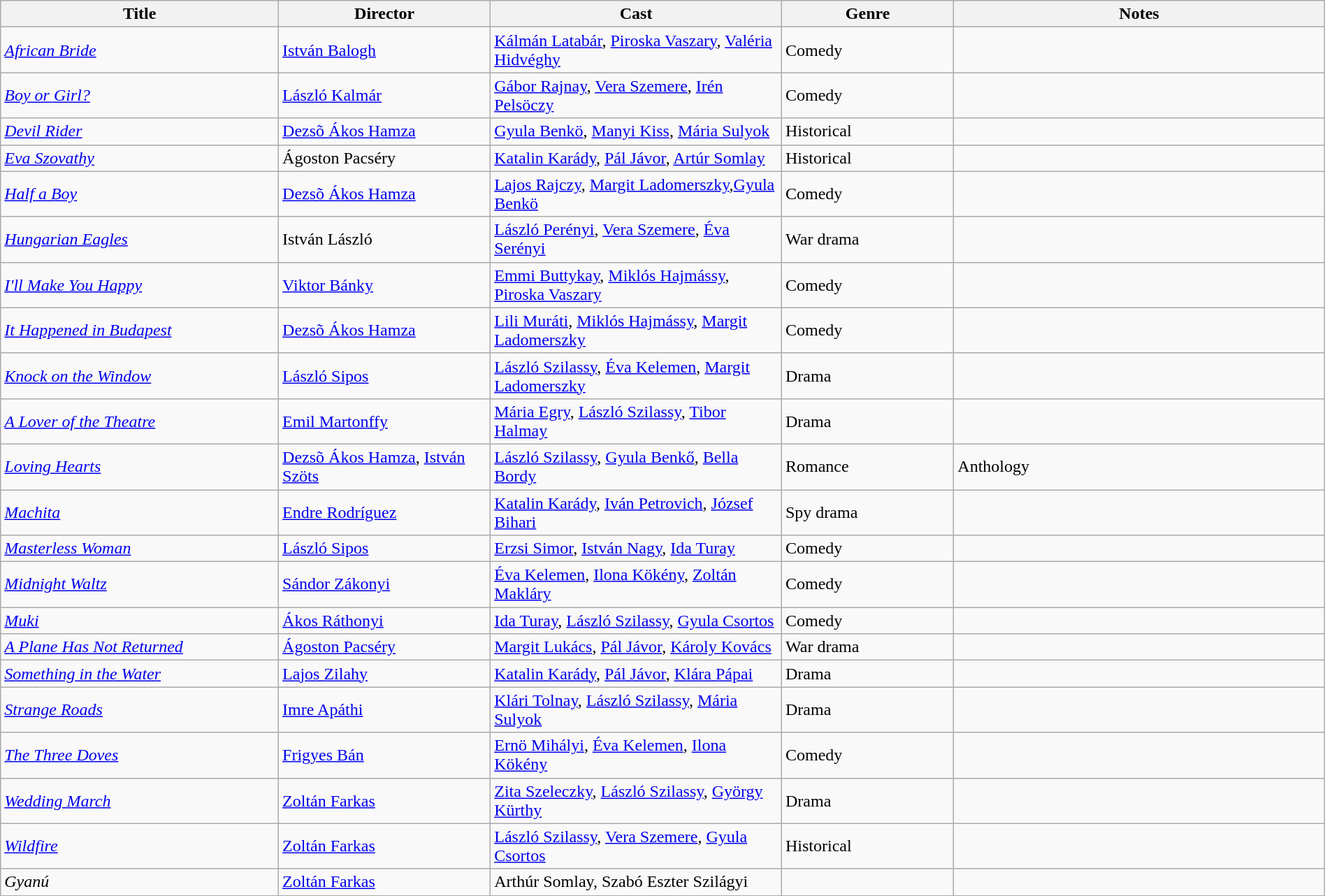<table class="wikitable" style="width:100%;">
<tr>
<th style="width:21%;">Title</th>
<th style="width:16%;">Director</th>
<th style="width:22%;">Cast</th>
<th style="width:13%;">Genre</th>
<th style="width:28%;">Notes</th>
</tr>
<tr>
<td><em><a href='#'>African Bride</a></em></td>
<td><a href='#'>István Balogh</a></td>
<td><a href='#'>Kálmán Latabár</a>, <a href='#'>Piroska Vaszary</a>, <a href='#'>Valéria Hidvéghy</a></td>
<td>Comedy</td>
<td></td>
</tr>
<tr>
<td><em><a href='#'>Boy or Girl?</a></em></td>
<td><a href='#'>László Kalmár</a></td>
<td><a href='#'>Gábor Rajnay</a>, <a href='#'>Vera Szemere</a>, <a href='#'>Irén Pelsöczy</a></td>
<td>Comedy</td>
<td></td>
</tr>
<tr>
<td><em><a href='#'>Devil Rider</a></em></td>
<td><a href='#'>Dezsõ Ákos Hamza</a></td>
<td><a href='#'>Gyula Benkö</a>, <a href='#'>Manyi Kiss</a>, <a href='#'>Mária Sulyok</a></td>
<td>Historical</td>
<td></td>
</tr>
<tr>
<td><em><a href='#'>Eva Szovathy</a></em></td>
<td>Ágoston Pacséry</td>
<td><a href='#'>Katalin Karády</a>, <a href='#'>Pál Jávor</a>, <a href='#'>Artúr Somlay</a></td>
<td>Historical</td>
<td></td>
</tr>
<tr>
<td><em><a href='#'>Half a Boy</a></em></td>
<td><a href='#'>Dezsõ Ákos Hamza</a></td>
<td><a href='#'>Lajos Rajczy</a>, <a href='#'>Margit Ladomerszky</a>,<a href='#'>Gyula Benkö</a></td>
<td>Comedy</td>
<td></td>
</tr>
<tr>
<td><em><a href='#'>Hungarian Eagles</a></em></td>
<td>István László</td>
<td><a href='#'>László Perényi</a>, <a href='#'>Vera Szemere</a>, <a href='#'>Éva Serényi</a></td>
<td>War drama</td>
<td></td>
</tr>
<tr>
<td><em><a href='#'>I'll Make You Happy</a></em></td>
<td><a href='#'>Viktor Bánky</a></td>
<td><a href='#'>Emmi Buttykay</a>, <a href='#'>Miklós Hajmássy</a>, <a href='#'>Piroska Vaszary</a></td>
<td>Comedy</td>
<td></td>
</tr>
<tr>
<td><em><a href='#'>It Happened in Budapest</a></em></td>
<td><a href='#'>Dezsõ Ákos Hamza</a></td>
<td><a href='#'>Lili Muráti</a>, <a href='#'>Miklós Hajmássy</a>, <a href='#'>Margit Ladomerszky</a></td>
<td>Comedy</td>
<td></td>
</tr>
<tr>
<td><em><a href='#'>Knock on the Window</a></em></td>
<td><a href='#'>László Sipos</a></td>
<td><a href='#'>László Szilassy</a>, <a href='#'>Éva Kelemen</a>, <a href='#'>Margit Ladomerszky</a></td>
<td>Drama</td>
<td></td>
</tr>
<tr>
<td><em><a href='#'>A Lover of the Theatre</a></em></td>
<td><a href='#'>Emil Martonffy</a></td>
<td><a href='#'>Mária Egry</a>, <a href='#'>László Szilassy</a>, <a href='#'>Tibor Halmay</a></td>
<td>Drama</td>
<td></td>
</tr>
<tr>
<td><em><a href='#'>Loving Hearts</a></em></td>
<td><a href='#'>Dezsõ Ákos Hamza</a>, <a href='#'>István Szöts</a></td>
<td><a href='#'>László Szilassy</a>, <a href='#'>Gyula Benkő</a>, <a href='#'>Bella Bordy</a></td>
<td>Romance</td>
<td>Anthology</td>
</tr>
<tr>
<td><em><a href='#'>Machita</a></em></td>
<td><a href='#'>Endre Rodríguez</a></td>
<td><a href='#'>Katalin Karády</a>, <a href='#'>Iván Petrovich</a>, <a href='#'>József Bihari</a></td>
<td>Spy drama</td>
<td></td>
</tr>
<tr>
<td><em><a href='#'>Masterless Woman</a></em></td>
<td><a href='#'>László Sipos</a></td>
<td><a href='#'>Erzsi Simor</a>, <a href='#'>István Nagy</a>, <a href='#'>Ida Turay</a></td>
<td>Comedy</td>
<td></td>
</tr>
<tr>
<td><em><a href='#'>Midnight Waltz</a></em></td>
<td><a href='#'>Sándor Zákonyi</a></td>
<td><a href='#'>Éva Kelemen</a>, <a href='#'>Ilona Kökény</a>, <a href='#'>Zoltán Makláry</a></td>
<td>Comedy</td>
<td></td>
</tr>
<tr>
<td><em><a href='#'>Muki</a></em></td>
<td><a href='#'>Ákos Ráthonyi</a></td>
<td><a href='#'>Ida Turay</a>, <a href='#'>László Szilassy</a>, <a href='#'>Gyula Csortos</a></td>
<td>Comedy</td>
<td></td>
</tr>
<tr>
<td><em><a href='#'>A Plane Has Not Returned</a></em></td>
<td><a href='#'>Ágoston Pacséry</a></td>
<td><a href='#'>Margit Lukács</a>, <a href='#'>Pál Jávor</a>, <a href='#'>Károly Kovács</a></td>
<td>War drama</td>
<td></td>
</tr>
<tr>
<td><em><a href='#'>Something in the Water</a></em></td>
<td><a href='#'>Lajos Zilahy</a></td>
<td><a href='#'>Katalin Karády</a>, <a href='#'>Pál Jávor</a>, <a href='#'>Klára Pápai</a></td>
<td>Drama</td>
<td></td>
</tr>
<tr>
<td><em><a href='#'>Strange Roads</a></em></td>
<td><a href='#'>Imre Apáthi</a></td>
<td><a href='#'>Klári Tolnay</a>, <a href='#'>László Szilassy</a>, <a href='#'>Mária Sulyok</a></td>
<td>Drama</td>
<td></td>
</tr>
<tr>
<td><em><a href='#'>The Three Doves</a></em></td>
<td><a href='#'>Frigyes Bán</a></td>
<td><a href='#'>Ernö Mihályi</a>, <a href='#'>Éva Kelemen</a>, <a href='#'>Ilona Kökény</a></td>
<td>Comedy</td>
<td></td>
</tr>
<tr>
<td><em><a href='#'>Wedding March</a></em></td>
<td><a href='#'> Zoltán Farkas</a></td>
<td><a href='#'>Zita Szeleczky</a>, <a href='#'>László Szilassy</a>, <a href='#'>György Kürthy</a></td>
<td>Drama</td>
<td></td>
</tr>
<tr>
<td><em><a href='#'>Wildfire</a></em></td>
<td><a href='#'>Zoltán Farkas</a></td>
<td><a href='#'>László Szilassy</a>, <a href='#'>Vera Szemere</a>, <a href='#'>Gyula Csortos</a></td>
<td>Historical</td>
<td></td>
</tr>
<tr>
<td><em>Gyanú</em></td>
<td><a href='#'>Zoltán Farkas</a></td>
<td>Arthúr Somlay, Szabó Eszter Szilágyi</td>
<td></td>
<td></td>
</tr>
<tr>
</tr>
</table>
